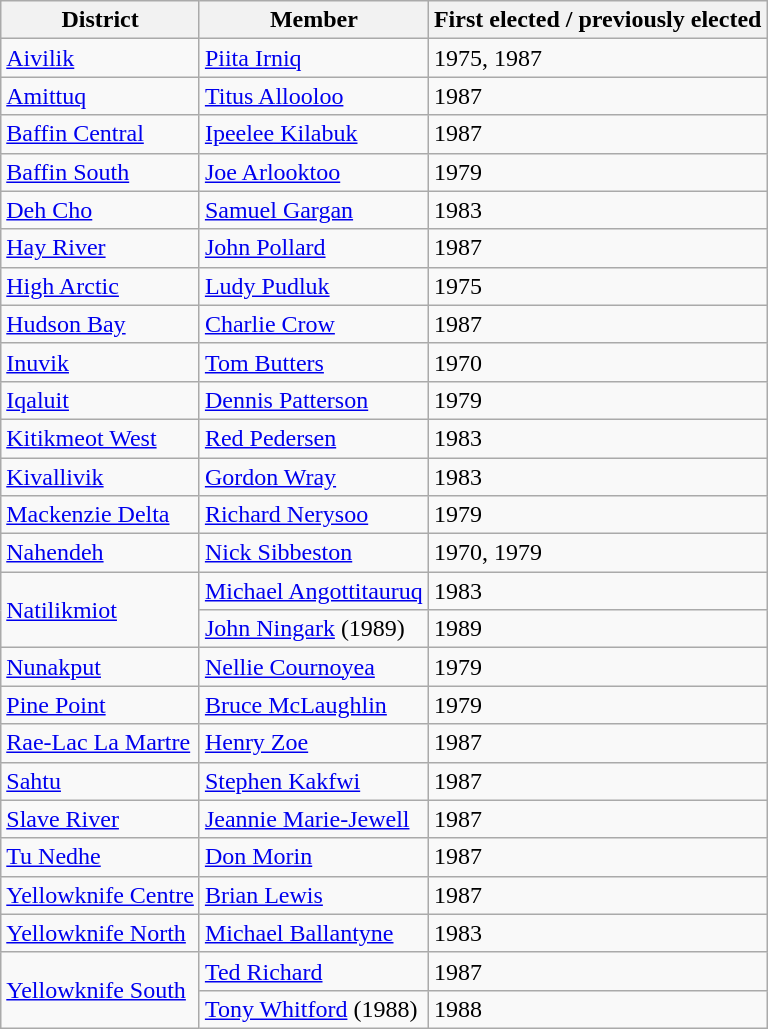<table class="wikitable sortable">
<tr>
<th>District</th>
<th>Member</th>
<th>First elected / previously elected</th>
</tr>
<tr>
<td><a href='#'>Aivilik</a></td>
<td><a href='#'>Piita Irniq</a></td>
<td>1975, 1987</td>
</tr>
<tr>
<td><a href='#'>Amittuq</a></td>
<td><a href='#'>Titus Allooloo</a></td>
<td>1987</td>
</tr>
<tr>
<td><a href='#'>Baffin Central</a></td>
<td><a href='#'>Ipeelee Kilabuk</a></td>
<td>1987</td>
</tr>
<tr>
<td><a href='#'>Baffin South</a></td>
<td><a href='#'>Joe Arlooktoo</a></td>
<td>1979</td>
</tr>
<tr>
<td><a href='#'>Deh Cho</a></td>
<td><a href='#'>Samuel Gargan</a></td>
<td>1983</td>
</tr>
<tr>
<td><a href='#'>Hay River</a></td>
<td><a href='#'>John Pollard</a></td>
<td>1987</td>
</tr>
<tr>
<td><a href='#'>High Arctic</a></td>
<td><a href='#'>Ludy Pudluk</a></td>
<td>1975</td>
</tr>
<tr>
<td><a href='#'>Hudson Bay</a></td>
<td><a href='#'>Charlie Crow</a></td>
<td>1987</td>
</tr>
<tr>
<td><a href='#'>Inuvik</a></td>
<td><a href='#'>Tom Butters</a></td>
<td>1970</td>
</tr>
<tr>
<td><a href='#'>Iqaluit</a></td>
<td><a href='#'>Dennis Patterson</a></td>
<td>1979</td>
</tr>
<tr>
<td><a href='#'>Kitikmeot West</a></td>
<td><a href='#'>Red Pedersen</a></td>
<td>1983</td>
</tr>
<tr>
<td><a href='#'>Kivallivik</a></td>
<td><a href='#'>Gordon Wray</a></td>
<td>1983</td>
</tr>
<tr>
<td><a href='#'>Mackenzie Delta</a></td>
<td><a href='#'>Richard Nerysoo</a></td>
<td>1979</td>
</tr>
<tr>
<td><a href='#'>Nahendeh</a></td>
<td><a href='#'>Nick Sibbeston</a></td>
<td>1970, 1979</td>
</tr>
<tr>
<td rowspan=2><a href='#'>Natilikmiot</a></td>
<td><a href='#'>Michael Angottitauruq</a></td>
<td>1983</td>
</tr>
<tr>
<td><a href='#'>John Ningark</a> (1989)</td>
<td>1989</td>
</tr>
<tr>
<td><a href='#'>Nunakput</a></td>
<td><a href='#'>Nellie Cournoyea</a></td>
<td>1979</td>
</tr>
<tr>
<td><a href='#'>Pine Point</a></td>
<td><a href='#'>Bruce McLaughlin</a></td>
<td>1979</td>
</tr>
<tr>
<td><a href='#'>Rae-Lac La Martre</a></td>
<td><a href='#'>Henry Zoe</a></td>
<td>1987</td>
</tr>
<tr>
<td><a href='#'>Sahtu</a></td>
<td><a href='#'>Stephen Kakfwi</a></td>
<td>1987</td>
</tr>
<tr>
<td><a href='#'>Slave River</a></td>
<td><a href='#'>Jeannie Marie-Jewell</a></td>
<td>1987</td>
</tr>
<tr>
<td><a href='#'>Tu Nedhe</a></td>
<td><a href='#'>Don Morin</a></td>
<td>1987</td>
</tr>
<tr>
<td><a href='#'>Yellowknife Centre</a></td>
<td><a href='#'>Brian Lewis</a></td>
<td>1987</td>
</tr>
<tr>
<td><a href='#'>Yellowknife North</a></td>
<td><a href='#'>Michael Ballantyne</a></td>
<td>1983</td>
</tr>
<tr>
<td rowspan=2><a href='#'>Yellowknife South</a></td>
<td><a href='#'>Ted Richard</a></td>
<td>1987</td>
</tr>
<tr>
<td><a href='#'>Tony Whitford</a> (1988)</td>
<td>1988</td>
</tr>
</table>
